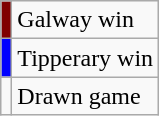<table class="wikitable">
<tr>
<td style="background-color:#800000"></td>
<td>Galway win</td>
</tr>
<tr>
<td style="background-color:#0000ff"></td>
<td>Tipperary win</td>
</tr>
<tr>
<td></td>
<td>Drawn game</td>
</tr>
</table>
